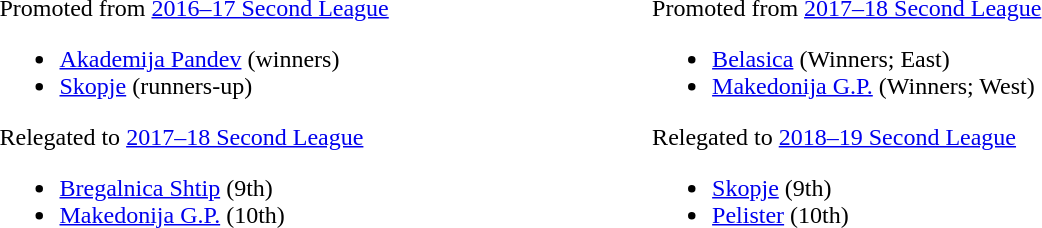<table style="border:0;width:69%;">
<tr style="vertical-align:top;">
<td><br>Promoted from <a href='#'>2016–17 Second League</a><ul><li><a href='#'>Akademija Pandev</a> (winners)</li><li><a href='#'>Skopje</a> (runners-up)</li></ul>Relegated to <a href='#'>2017–18 Second League</a><ul><li><a href='#'>Bregalnica Shtip</a> (9th)</li><li><a href='#'>Makedonija G.P.</a> (10th)</li></ul></td>
<td><br>Promoted from <a href='#'>2017–18 Second League</a><ul><li><a href='#'>Belasica</a> (Winners; East)</li><li><a href='#'>Makedonija G.P.</a> (Winners; West)</li></ul>Relegated to <a href='#'>2018–19 Second League</a><ul><li><a href='#'>Skopje</a> (9th)</li><li><a href='#'>Pelister</a> (10th)</li></ul></td>
</tr>
</table>
